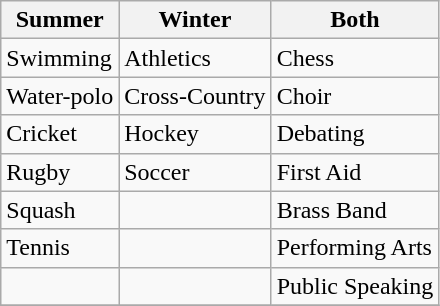<table class="wikitable" border="1">
<tr>
<th>Summer</th>
<th>Winter</th>
<th>Both</th>
</tr>
<tr>
<td>Swimming</td>
<td>Athletics</td>
<td>Chess</td>
</tr>
<tr>
<td>Water-polo</td>
<td>Cross-Country</td>
<td>Choir</td>
</tr>
<tr>
<td>Cricket</td>
<td>Hockey</td>
<td>Debating</td>
</tr>
<tr>
<td>Rugby</td>
<td>Soccer</td>
<td>First Aid</td>
</tr>
<tr>
<td>Squash</td>
<td></td>
<td>Brass Band</td>
</tr>
<tr>
<td>Tennis</td>
<td></td>
<td>Performing Arts</td>
</tr>
<tr>
<td></td>
<td></td>
<td>Public Speaking</td>
</tr>
<tr>
</tr>
</table>
